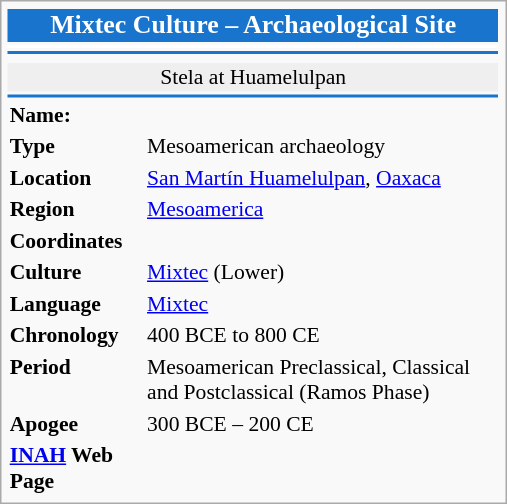<table class="infobox" style="font-size:90%; text-align:left; width:23.5em">
<tr>
<th colspan="3" style="background-color:#1874CD; color:white; font-size: larger; text-align:center;">Mixtec Culture – Archaeological Site</th>
</tr>
<tr style="vertical-align: top; text-align: center;">
<td colspan=3 bgcolor="#FFFFFF" align="center"></td>
</tr>
<tr>
<td colspan="2" bgcolor=#1874CD></td>
</tr>
<tr>
<td colspan=2></td>
</tr>
<tr>
<td style="background:#efefef; text-align:center;" colspan="2"> Stela at Huamelulpan</td>
</tr>
<tr>
<td colspan="2" bgcolor=#1874CD></td>
</tr>
<tr>
<td><strong>Name:</strong></td>
<td></td>
</tr>
<tr>
<td><strong>Type</strong></td>
<td>Mesoamerican archaeology</td>
</tr>
<tr>
<td><strong>Location</strong></td>
<td><a href='#'>San Martín Huamelulpan</a>, <a href='#'>Oaxaca</a><br></td>
</tr>
<tr>
<td><strong>Region</strong></td>
<td><a href='#'>Mesoamerica</a></td>
</tr>
<tr>
<td><strong>Coordinates</strong></td>
<td></td>
</tr>
<tr>
<td><strong>Culture</strong></td>
<td><a href='#'>Mixtec</a>  (Lower)</td>
</tr>
<tr>
<td><strong>Language</strong></td>
<td><a href='#'>Mixtec</a></td>
</tr>
<tr>
<td><strong>Chronology</strong></td>
<td>400 BCE to 800 CE</td>
</tr>
<tr>
<td><strong>Period</strong></td>
<td>Mesoamerican Preclassical, Classical and Postclassical (Ramos Phase)</td>
</tr>
<tr>
<td><strong>Apogee</strong></td>
<td>300 BCE – 200 CE</td>
</tr>
<tr>
<td><strong><a href='#'>INAH</a> Web Page</strong></td>
<td><br></td>
</tr>
</table>
